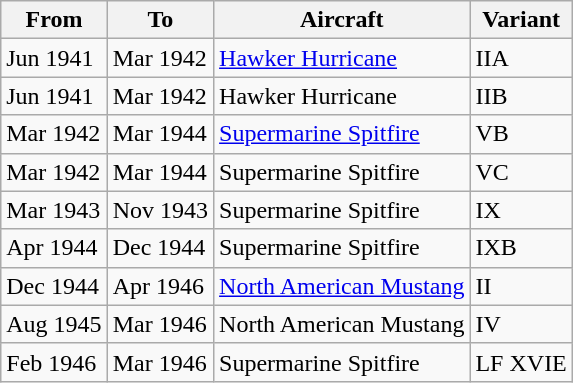<table class="wikitable">
<tr>
<th>From</th>
<th>To</th>
<th>Aircraft</th>
<th>Variant</th>
</tr>
<tr>
<td>Jun 1941</td>
<td>Mar 1942</td>
<td><a href='#'>Hawker Hurricane</a></td>
<td>IIA</td>
</tr>
<tr>
<td>Jun 1941</td>
<td>Mar 1942</td>
<td>Hawker Hurricane</td>
<td>IIB</td>
</tr>
<tr>
<td>Mar 1942</td>
<td>Mar 1944</td>
<td><a href='#'>Supermarine Spitfire</a></td>
<td>VB</td>
</tr>
<tr>
<td>Mar 1942</td>
<td>Mar 1944</td>
<td>Supermarine Spitfire</td>
<td>VC</td>
</tr>
<tr>
<td>Mar 1943</td>
<td>Nov 1943</td>
<td>Supermarine Spitfire</td>
<td>IX</td>
</tr>
<tr>
<td>Apr 1944</td>
<td>Dec 1944</td>
<td>Supermarine Spitfire</td>
<td>IXB</td>
</tr>
<tr>
<td>Dec 1944</td>
<td>Apr 1946</td>
<td><a href='#'>North American Mustang</a></td>
<td>II</td>
</tr>
<tr>
<td>Aug 1945</td>
<td>Mar 1946</td>
<td>North American Mustang</td>
<td>IV</td>
</tr>
<tr>
<td>Feb 1946</td>
<td>Mar 1946</td>
<td>Supermarine Spitfire</td>
<td>LF XVIE</td>
</tr>
</table>
